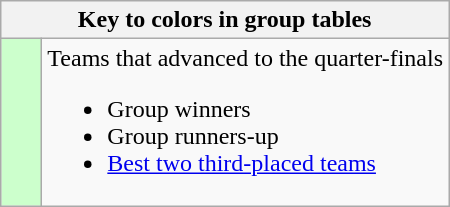<table class="wikitable" style="text-align:center">
<tr>
<th colspan=2>Key to colors in group tables</th>
</tr>
<tr>
<td style="background:#cfc; width:20px;"></td>
<td align=left>Teams that advanced to the quarter-finals<br><ul><li>Group winners</li><li>Group runners-up</li><li><a href='#'>Best two third-placed teams</a></li></ul></td>
</tr>
</table>
